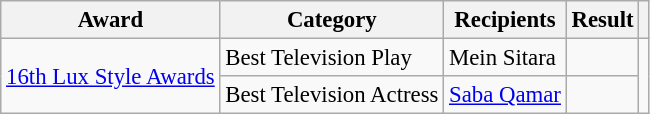<table class="wikitable plainrowheaders sortable" style="font-size: 95%;">
<tr>
<th scope="col">Award</th>
<th scope="col">Category</th>
<th scope="col">Recipients</th>
<th scope="col">Result</th>
<th scope="col" class="unsortable"></th>
</tr>
<tr>
<td rowspan="2"><a href='#'>16th Lux Style Awards</a></td>
<td>Best Television Play</td>
<td>Mein Sitara</td>
<td></td>
<td style="text-align:center;"  rowspan="2"></td>
</tr>
<tr>
<td>Best Television Actress</td>
<td><a href='#'>Saba Qamar</a></td>
<td></td>
</tr>
</table>
